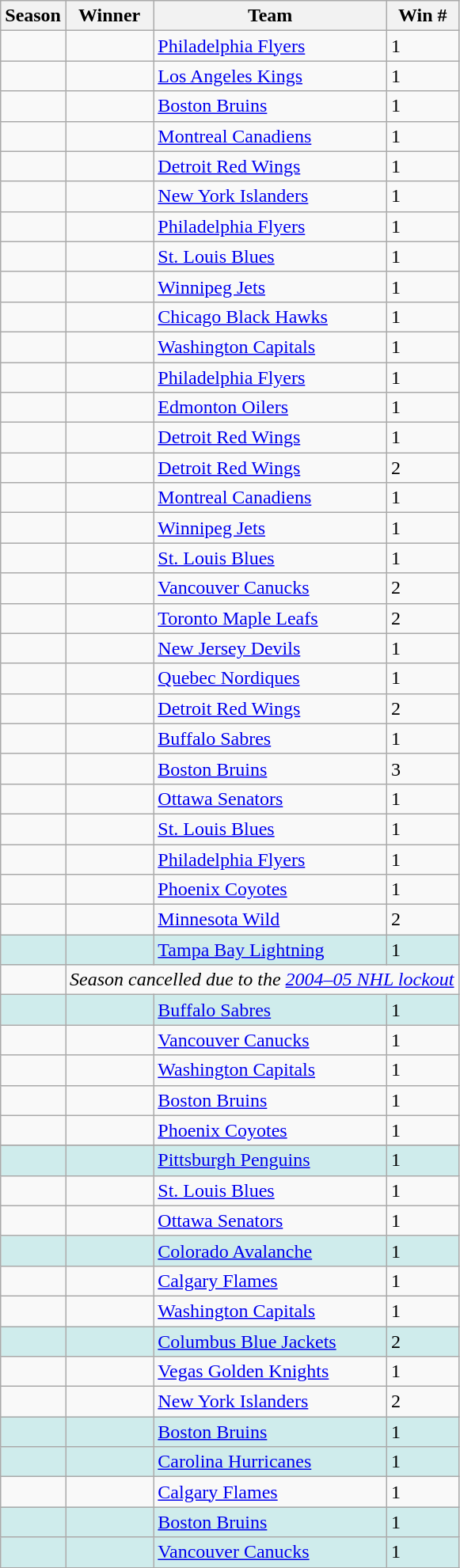<table class="wikitable sortable">
<tr>
<th scope="col">Season</th>
<th scope="col">Winner</th>
<th scope="col">Team</th>
<th scope="col">Win #</th>
</tr>
<tr>
<td></td>
<td></td>
<td><a href='#'>Philadelphia Flyers</a></td>
<td>1</td>
</tr>
<tr>
<td></td>
<td></td>
<td><a href='#'>Los Angeles Kings</a></td>
<td>1</td>
</tr>
<tr>
<td></td>
<td></td>
<td><a href='#'>Boston Bruins</a></td>
<td>1</td>
</tr>
<tr>
<td></td>
<td></td>
<td><a href='#'>Montreal Canadiens</a></td>
<td>1</td>
</tr>
<tr>
<td></td>
<td></td>
<td><a href='#'>Detroit Red Wings</a></td>
<td>1</td>
</tr>
<tr>
<td></td>
<td></td>
<td><a href='#'>New York Islanders</a></td>
<td>1</td>
</tr>
<tr>
<td></td>
<td></td>
<td><a href='#'>Philadelphia Flyers</a></td>
<td>1</td>
</tr>
<tr>
<td></td>
<td></td>
<td><a href='#'>St. Louis Blues</a></td>
<td>1</td>
</tr>
<tr>
<td></td>
<td></td>
<td><a href='#'>Winnipeg Jets</a></td>
<td>1</td>
</tr>
<tr>
<td></td>
<td></td>
<td><a href='#'>Chicago Black Hawks</a></td>
<td>1</td>
</tr>
<tr>
<td></td>
<td></td>
<td><a href='#'>Washington Capitals</a></td>
<td>1</td>
</tr>
<tr>
<td></td>
<td></td>
<td><a href='#'>Philadelphia Flyers</a></td>
<td>1</td>
</tr>
<tr>
<td></td>
<td></td>
<td><a href='#'>Edmonton Oilers</a></td>
<td>1</td>
</tr>
<tr>
<td></td>
<td></td>
<td><a href='#'>Detroit Red Wings</a></td>
<td>1</td>
</tr>
<tr>
<td></td>
<td></td>
<td><a href='#'>Detroit Red Wings</a></td>
<td>2</td>
</tr>
<tr>
<td></td>
<td></td>
<td><a href='#'>Montreal Canadiens</a></td>
<td>1</td>
</tr>
<tr>
<td></td>
<td></td>
<td><a href='#'>Winnipeg Jets</a></td>
<td>1</td>
</tr>
<tr>
<td></td>
<td></td>
<td><a href='#'>St. Louis Blues</a></td>
<td>1</td>
</tr>
<tr>
<td></td>
<td></td>
<td><a href='#'>Vancouver Canucks</a></td>
<td>2</td>
</tr>
<tr>
<td></td>
<td></td>
<td><a href='#'>Toronto Maple Leafs</a></td>
<td>2</td>
</tr>
<tr>
<td></td>
<td></td>
<td><a href='#'>New Jersey Devils</a></td>
<td>1</td>
</tr>
<tr>
<td></td>
<td></td>
<td><a href='#'>Quebec Nordiques</a></td>
<td>1</td>
</tr>
<tr>
<td></td>
<td></td>
<td><a href='#'>Detroit Red Wings</a></td>
<td>2</td>
</tr>
<tr>
<td></td>
<td></td>
<td><a href='#'>Buffalo Sabres</a></td>
<td>1</td>
</tr>
<tr>
<td></td>
<td></td>
<td><a href='#'>Boston Bruins</a></td>
<td>3</td>
</tr>
<tr>
<td></td>
<td></td>
<td><a href='#'>Ottawa Senators</a></td>
<td>1</td>
</tr>
<tr>
<td></td>
<td></td>
<td><a href='#'>St. Louis Blues</a></td>
<td>1</td>
</tr>
<tr>
<td></td>
<td></td>
<td><a href='#'>Philadelphia Flyers</a></td>
<td>1</td>
</tr>
<tr>
<td></td>
<td></td>
<td><a href='#'>Phoenix Coyotes</a></td>
<td>1</td>
</tr>
<tr>
<td></td>
<td></td>
<td><a href='#'>Minnesota Wild</a></td>
<td>2</td>
</tr>
<tr bgcolor="#CFECEC">
<td></td>
<td></td>
<td><a href='#'>Tampa Bay Lightning</a></td>
<td>1</td>
</tr>
<tr>
<td></td>
<td colspan=3 align="center"><em>Season cancelled due to the <a href='#'>2004–05 NHL lockout</a></em></td>
</tr>
<tr bgcolor="#CFECEC">
<td></td>
<td></td>
<td><a href='#'>Buffalo Sabres</a></td>
<td>1</td>
</tr>
<tr>
<td></td>
<td></td>
<td><a href='#'>Vancouver Canucks</a></td>
<td>1</td>
</tr>
<tr>
<td></td>
<td></td>
<td><a href='#'>Washington Capitals</a></td>
<td>1</td>
</tr>
<tr>
<td></td>
<td></td>
<td><a href='#'>Boston Bruins</a></td>
<td>1</td>
</tr>
<tr>
<td></td>
<td></td>
<td><a href='#'>Phoenix Coyotes</a></td>
<td>1</td>
</tr>
<tr>
</tr>
<tr bgcolor="#CFECEC">
<td></td>
<td></td>
<td><a href='#'>Pittsburgh Penguins</a></td>
<td>1</td>
</tr>
<tr>
<td></td>
<td></td>
<td><a href='#'>St. Louis Blues</a></td>
<td>1</td>
</tr>
<tr>
<td></td>
<td></td>
<td><a href='#'>Ottawa Senators</a></td>
<td>1</td>
</tr>
<tr bgcolor="#CFECEC">
<td></td>
<td></td>
<td><a href='#'>Colorado Avalanche</a></td>
<td>1</td>
</tr>
<tr>
<td></td>
<td></td>
<td><a href='#'>Calgary Flames</a></td>
<td>1</td>
</tr>
<tr>
<td></td>
<td></td>
<td><a href='#'>Washington Capitals</a></td>
<td>1</td>
</tr>
<tr bgcolor="#CFECEC">
<td></td>
<td></td>
<td><a href='#'>Columbus Blue Jackets</a></td>
<td>2</td>
</tr>
<tr>
<td></td>
<td></td>
<td><a href='#'>Vegas Golden Knights</a></td>
<td>1</td>
</tr>
<tr>
<td></td>
<td></td>
<td><a href='#'>New York Islanders</a></td>
<td>2</td>
</tr>
<tr bgcolor="#CFECEC">
<td></td>
<td></td>
<td><a href='#'>Boston Bruins</a></td>
<td>1</td>
</tr>
<tr bgcolor="#CFECEC">
<td></td>
<td></td>
<td><a href='#'>Carolina Hurricanes</a></td>
<td>1</td>
</tr>
<tr>
<td></td>
<td></td>
<td><a href='#'>Calgary Flames</a></td>
<td>1</td>
</tr>
<tr bgcolor="#CFECEC">
<td></td>
<td></td>
<td><a href='#'>Boston Bruins</a></td>
<td>1</td>
</tr>
<tr bgcolor="#CFECEC">
<td></td>
<td></td>
<td><a href='#'>Vancouver Canucks</a></td>
<td>1</td>
</tr>
</table>
